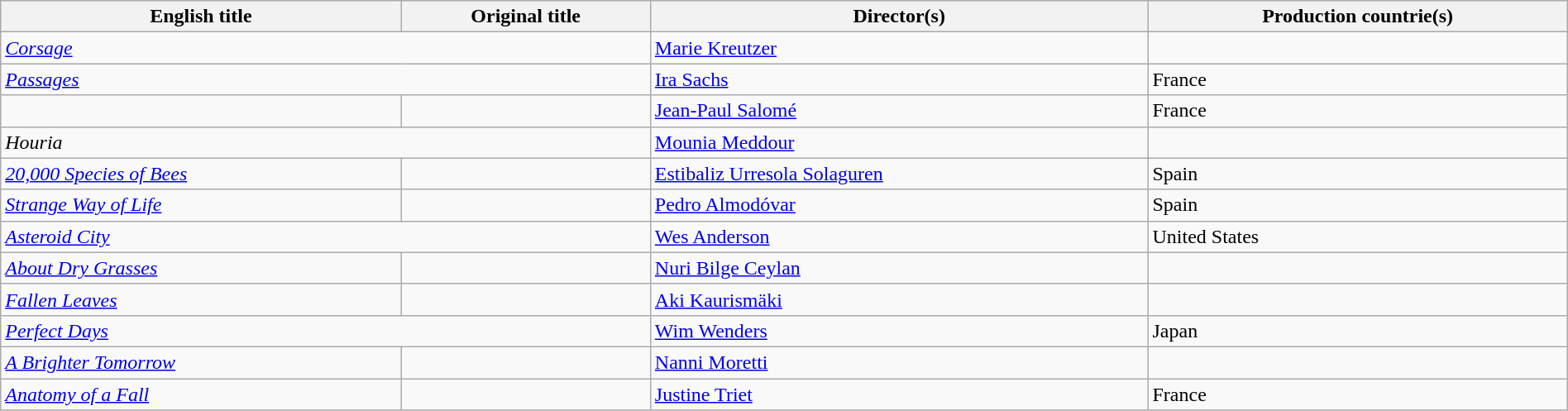<table class="sortable wikitable" style="width:100%; margin-bottom:4px" cellpadding="5">
<tr>
<th scope="col">English title</th>
<th scope="col">Original title</th>
<th scope="col">Director(s)</th>
<th scope="col">Production countrie(s)</th>
</tr>
<tr>
<td colspan = "2"><a href='#'><em>Corsage</em></a></td>
<td><a href='#'>Marie Kreutzer</a></td>
<td></td>
</tr>
<tr>
<td colspan = "2"><a href='#'><em>Passages</em></a></td>
<td><a href='#'>Ira Sachs</a></td>
<td>France</td>
</tr>
<tr>
<td></td>
<td></td>
<td><a href='#'>Jean-Paul Salomé</a></td>
<td>France</td>
</tr>
<tr>
<td colspan = "2"><em>Houria</em></td>
<td><a href='#'>Mounia Meddour</a></td>
<td></td>
</tr>
<tr>
<td><em><a href='#'>20,000 Species of Bees</a></em></td>
<td></td>
<td><a href='#'>Estibaliz Urresola Solaguren</a></td>
<td>Spain</td>
</tr>
<tr>
<td><em><a href='#'>Strange Way of Life</a></em></td>
<td></td>
<td><a href='#'>Pedro Almodóvar</a></td>
<td>Spain</td>
</tr>
<tr>
<td colspan = "2"><em><a href='#'>Asteroid City</a></em></td>
<td><a href='#'>Wes Anderson</a></td>
<td>United States</td>
</tr>
<tr>
<td><em><a href='#'>About Dry Grasses</a></em></td>
<td></td>
<td><a href='#'>Nuri Bilge Ceylan</a></td>
<td></td>
</tr>
<tr>
<td><a href='#'><em>Fallen Leaves</em></a></td>
<td></td>
<td><a href='#'>Aki Kaurismäki</a></td>
<td></td>
</tr>
<tr>
<td colspan = "2"><em><a href='#'>Perfect Days</a></em></td>
<td><a href='#'>Wim Wenders</a></td>
<td>Japan</td>
</tr>
<tr>
<td><em><a href='#'>A Brighter Tomorrow</a></em></td>
<td></td>
<td><a href='#'>Nanni Moretti</a></td>
<td></td>
</tr>
<tr>
<td><em><a href='#'>Anatomy of a Fall</a></em></td>
<td></td>
<td><a href='#'>Justine Triet</a></td>
<td>France</td>
</tr>
</table>
